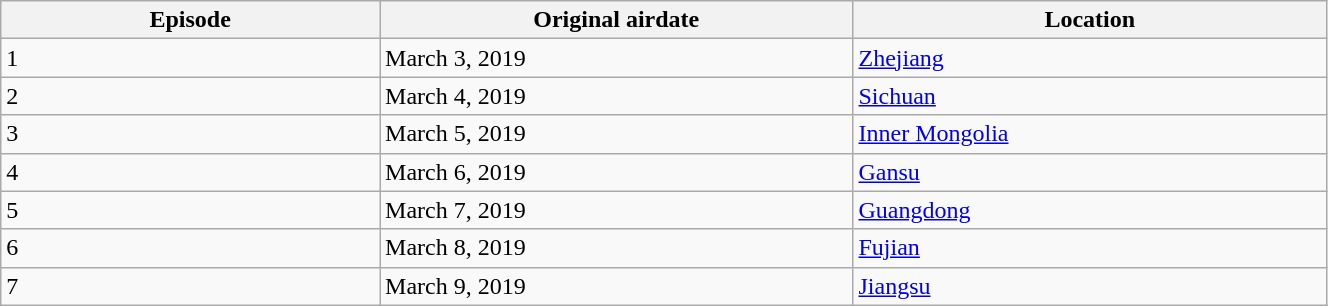<table class="wikitable" style="width: 70%">
<tr>
<th style="width: 8%">Episode</th>
<th style="width: 10%">Original airdate</th>
<th style="width: 10%">Location</th>
</tr>
<tr>
<td>1</td>
<td>March 3, 2019</td>
<td><a href='#'>Zhejiang</a></td>
</tr>
<tr>
<td>2</td>
<td>March 4, 2019</td>
<td><a href='#'>Sichuan</a></td>
</tr>
<tr>
<td>3</td>
<td>March 5, 2019</td>
<td><a href='#'>Inner Mongolia</a></td>
</tr>
<tr>
<td>4</td>
<td>March 6, 2019</td>
<td><a href='#'>Gansu</a></td>
</tr>
<tr>
<td>5</td>
<td>March 7, 2019</td>
<td><a href='#'>Guangdong</a></td>
</tr>
<tr>
<td>6</td>
<td>March 8, 2019</td>
<td><a href='#'>Fujian</a></td>
</tr>
<tr>
<td>7</td>
<td>March 9, 2019</td>
<td><a href='#'>Jiangsu</a></td>
</tr>
</table>
